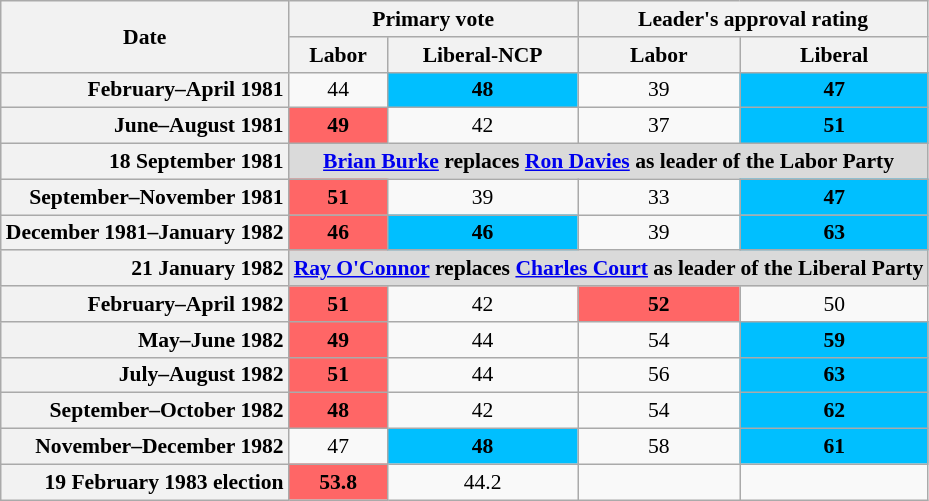<table class="nowrap wikitable tpl-blanktable" style=text-align:center;font-size:90%>
<tr>
<th rowspan="2">Date</th>
<th colspan="2">Primary vote</th>
<th colspan="2">Leader's approval rating</th>
</tr>
<tr>
<th>Labor</th>
<th>Liberal-NCP</th>
<th>Labor</th>
<th>Liberal</th>
</tr>
<tr>
<th style=text-align:right>February–April 1981</th>
<td>44</td>
<th style=background:#00bfff>48</th>
<td>39</td>
<th style=background:#00bfff>47</th>
</tr>
<tr>
<th style=text-align:right>June–August 1981</th>
<th style=background:#f66>49</th>
<td>42</td>
<td>37</td>
<th style=background:#00bfff>51</th>
</tr>
<tr style=background:#DADADA;font-weight:bold>
<th style=text-align:right>18 September 1981</th>
<td colspan="4"><a href='#'>Brian Burke</a> replaces <a href='#'>Ron Davies</a> as leader of the Labor Party</td>
</tr>
<tr>
<th style=text-align:right>September–November 1981</th>
<th style=background:#f66>51</th>
<td>39</td>
<td>33</td>
<th style=background:#00bfff>47</th>
</tr>
<tr>
<th style=text-align:right>December 1981–January 1982</th>
<th style=background:#f66>46</th>
<th style=background:#00bfff>46</th>
<td>39</td>
<th style=background:#00bfff>63</th>
</tr>
<tr style=background:#DADADA;font-weight:bold>
<th style=text-align:right>21 January 1982</th>
<td colspan="4"><a href='#'>Ray O'Connor</a> replaces <a href='#'>Charles Court</a> as leader of the Liberal Party</td>
</tr>
<tr>
<th style=text-align:right>February–April 1982</th>
<th style=background:#f66>51</th>
<td>42</td>
<th style=background:#f66>52</th>
<td>50</td>
</tr>
<tr>
<th style=text-align:right>May–June 1982</th>
<th style=background:#f66>49</th>
<td>44</td>
<td>54</td>
<th style=background:#00bfff>59</th>
</tr>
<tr>
<th style=text-align:right>July–August 1982</th>
<th style=background:#f66>51</th>
<td>44</td>
<td>56</td>
<th style=background:#00bfff>63</th>
</tr>
<tr>
<th style=text-align:right>September–October 1982</th>
<th style=background:#f66>48</th>
<td>42</td>
<td>54</td>
<th style=background:#00bfff>62</th>
</tr>
<tr>
<th style=text-align:right>November–December 1982</th>
<td>47</td>
<th style=background:#00bfff>48</th>
<td>58</td>
<th style=background:#00bfff>61</th>
</tr>
<tr>
<th style=text-align:right>19 February 1983 election</th>
<th style=background:#f66>53.8</th>
<td>44.2</td>
<td></td>
<td></td>
</tr>
</table>
